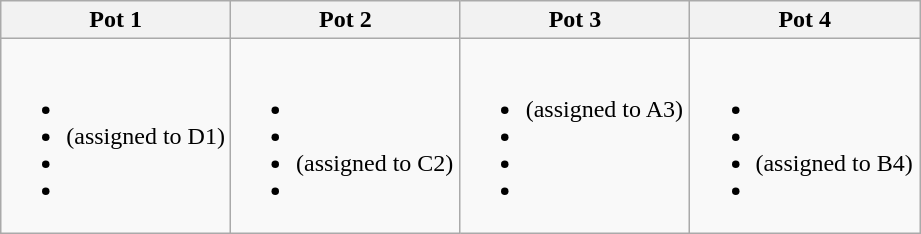<table class="wikitable">
<tr>
<th width=25%>Pot 1</th>
<th width=25%>Pot 2</th>
<th width=25%>Pot 3</th>
<th width=25%>Pot 4</th>
</tr>
<tr style="vertical-align: top;">
<td><br><ul><li></li><li> (assigned to D1)</li><li></li><li></li></ul></td>
<td><br><ul><li></li><li></li><li> (assigned to C2)</li><li></li></ul></td>
<td><br><ul><li> (assigned to A3)</li><li></li><li></li><li></li></ul></td>
<td><br><ul><li></li><li></li><li> (assigned to B4)</li><li></li></ul></td>
</tr>
</table>
